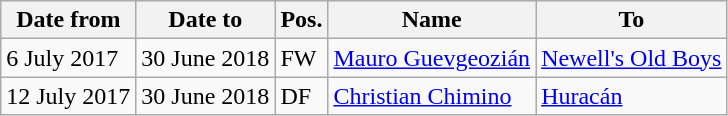<table class="wikitable">
<tr>
<th>Date from</th>
<th>Date to</th>
<th>Pos.</th>
<th>Name</th>
<th>To</th>
</tr>
<tr>
<td>6 July 2017</td>
<td>30 June 2018</td>
<td>FW</td>
<td> <a href='#'>Mauro Guevgeozián</a></td>
<td> <a href='#'>Newell's Old Boys</a></td>
</tr>
<tr>
<td>12 July 2017</td>
<td>30 June 2018</td>
<td>DF</td>
<td> <a href='#'>Christian Chimino</a></td>
<td> <a href='#'>Huracán</a></td>
</tr>
</table>
